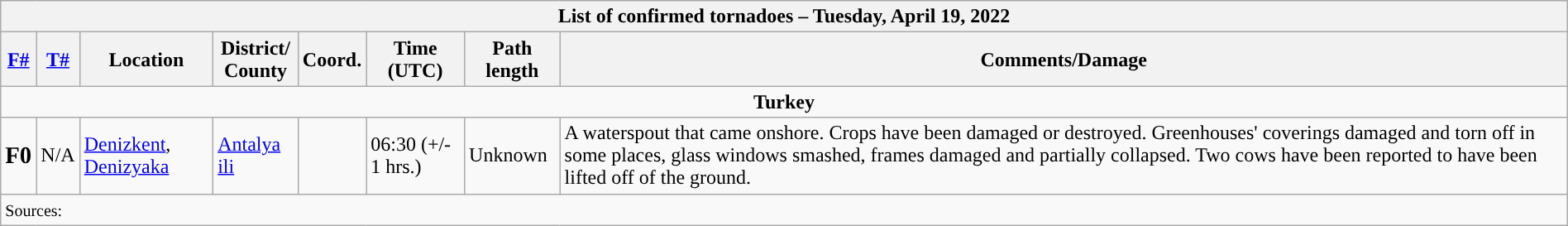<table class="wikitable collapsible" width="100%">
<tr>
<th colspan="8">List of confirmed tornadoes – Tuesday, April 19, 2022</th>
</tr>
<tr>
<th><a href='#'>F#</a></th>
<th><a href='#'>T#</a></th>
<th>Location</th>
<th>District/<br>County</th>
<th>Coord.</th>
<th>Time (UTC)</th>
<th>Path length</th>
<th>Comments/Damage</th>
</tr>
<tr>
<td colspan="8" align=center><strong>Turkey</strong></td>
</tr>
<tr>
<td><big><strong>F0</strong></big></td>
<td>N/A</td>
<td><a href='#'>Denizkent</a>, <a href='#'>Denizyaka</a></td>
<td><a href='#'>Antalya ili</a></td>
<td></td>
<td>06:30 (+/- 1 hrs.)</td>
<td>Unknown</td>
<td>A waterspout that came onshore. Crops have been damaged or destroyed. Greenhouses' coverings damaged and torn off in some places, glass windows smashed, frames damaged and partially collapsed. Two cows have been reported to have been lifted off of the ground.</td>
</tr>
<tr>
<td colspan="8"><small>Sources:  </small></td>
</tr>
</table>
